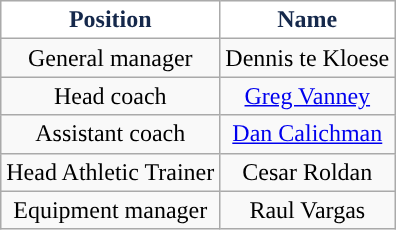<table class="wikitable" style="text-align:center;">
<tr>
<th style="background:#FFFFFF; color:#15284B;">Position</th>
<th style="background:#FFFFFF; color:#15284B;">Name</th>
</tr>
<tr>
<td>General manager</td>
<td> Dennis te Kloese</td>
</tr>
<tr>
<td>Head coach</td>
<td>  <a href='#'>Greg Vanney</a></td>
</tr>
<tr>
<td>Assistant coach</td>
<td>  <a href='#'>Dan Calichman</a></td>
</tr>
<tr>
<td>Head Athletic Trainer</td>
<td> Cesar Roldan</td>
</tr>
<tr>
<td>Equipment manager</td>
<td> Raul Vargas</td>
</tr>
</table>
